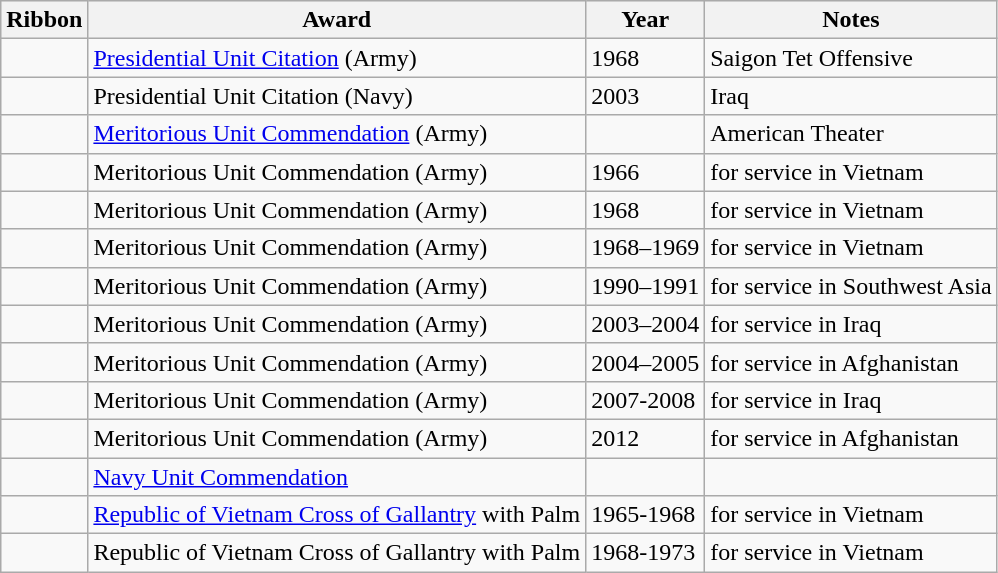<table class="wikitable">
<tr style="background:#efefef;">
<th>Ribbon</th>
<th>Award</th>
<th>Year</th>
<th>Notes</th>
</tr>
<tr>
<td></td>
<td><a href='#'>Presidential Unit Citation</a> (Army)</td>
<td>1968</td>
<td>Saigon Tet Offensive</td>
</tr>
<tr>
<td></td>
<td>Presidential Unit Citation (Navy)</td>
<td>2003</td>
<td>Iraq</td>
</tr>
<tr>
<td></td>
<td><a href='#'>Meritorious Unit Commendation</a> (Army)</td>
<td></td>
<td>American Theater</td>
</tr>
<tr>
<td></td>
<td>Meritorious Unit Commendation (Army)</td>
<td>1966</td>
<td>for service in Vietnam</td>
</tr>
<tr>
<td></td>
<td>Meritorious Unit Commendation (Army)</td>
<td>1968</td>
<td>for service in Vietnam</td>
</tr>
<tr>
<td></td>
<td>Meritorious Unit Commendation (Army)</td>
<td>1968–1969</td>
<td>for service in Vietnam</td>
</tr>
<tr>
<td></td>
<td>Meritorious Unit Commendation (Army)</td>
<td>1990–1991</td>
<td>for service in Southwest Asia</td>
</tr>
<tr>
<td></td>
<td>Meritorious Unit Commendation (Army)</td>
<td>2003–2004</td>
<td>for service in Iraq</td>
</tr>
<tr>
<td></td>
<td>Meritorious Unit Commendation (Army)</td>
<td>2004–2005</td>
<td>for service in Afghanistan</td>
</tr>
<tr>
<td></td>
<td>Meritorious Unit Commendation (Army)</td>
<td>2007-2008</td>
<td>for service in Iraq</td>
</tr>
<tr>
<td></td>
<td>Meritorious Unit Commendation (Army)</td>
<td>2012</td>
<td>for service in Afghanistan</td>
</tr>
<tr>
<td></td>
<td><a href='#'>Navy Unit Commendation</a></td>
<td></td>
<td></td>
</tr>
<tr>
<td></td>
<td><a href='#'>Republic of Vietnam Cross of Gallantry</a> with Palm</td>
<td>1965-1968</td>
<td>for service in Vietnam</td>
</tr>
<tr>
<td></td>
<td>Republic of Vietnam Cross of Gallantry with Palm</td>
<td>1968-1973</td>
<td>for service in Vietnam</td>
</tr>
</table>
